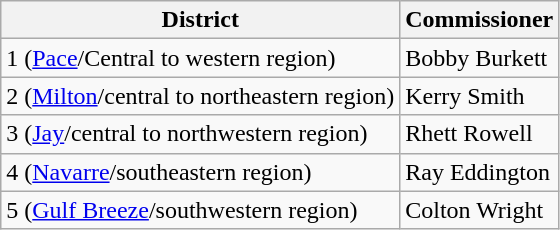<table class="wikitable">
<tr>
<th>District</th>
<th>Commissioner</th>
</tr>
<tr>
<td>1 (<a href='#'>Pace</a>/Central to western region)</td>
<td>Bobby Burkett</td>
</tr>
<tr>
<td>2 (<a href='#'>Milton</a>/central to northeastern region)</td>
<td>Kerry Smith</td>
</tr>
<tr>
<td>3 (<a href='#'>Jay</a>/central to northwestern region)</td>
<td>Rhett Rowell</td>
</tr>
<tr>
<td>4 (<a href='#'>Navarre</a>/southeastern region)</td>
<td>Ray Eddington</td>
</tr>
<tr>
<td>5 (<a href='#'>Gulf Breeze</a>/southwestern region)</td>
<td>Colton Wright</td>
</tr>
</table>
